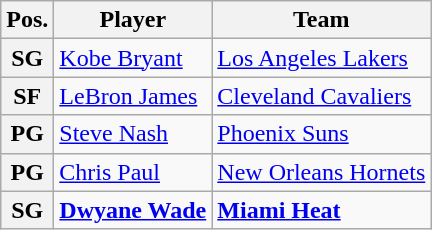<table class="wikitable">
<tr>
<th>Pos.</th>
<th>Player</th>
<th>Team</th>
</tr>
<tr>
<th>SG</th>
<td><a href='#'>Kobe Bryant</a></td>
<td><a href='#'>Los Angeles Lakers</a></td>
</tr>
<tr>
<th>SF</th>
<td><a href='#'>LeBron James</a></td>
<td><a href='#'>Cleveland Cavaliers</a></td>
</tr>
<tr>
<th>PG</th>
<td><a href='#'>Steve Nash</a></td>
<td><a href='#'>Phoenix Suns</a></td>
</tr>
<tr>
<th>PG</th>
<td><a href='#'>Chris Paul</a></td>
<td><a href='#'>New Orleans Hornets</a></td>
</tr>
<tr>
<th>SG</th>
<td><strong><a href='#'>Dwyane Wade</a></strong></td>
<td><strong><a href='#'>Miami Heat</a></strong></td>
</tr>
</table>
